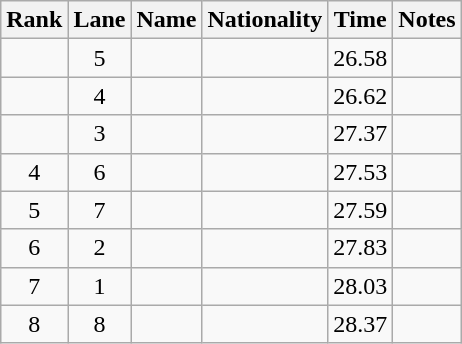<table class="wikitable sortable" style="text-align:center">
<tr>
<th>Rank</th>
<th>Lane</th>
<th>Name</th>
<th>Nationality</th>
<th>Time</th>
<th>Notes</th>
</tr>
<tr>
<td></td>
<td>5</td>
<td align="left"></td>
<td align="left"></td>
<td>26.58</td>
<td></td>
</tr>
<tr>
<td></td>
<td>4</td>
<td align="left"></td>
<td align="left"></td>
<td>26.62</td>
<td></td>
</tr>
<tr>
<td></td>
<td>3</td>
<td align="left"></td>
<td align="left"></td>
<td>27.37</td>
<td></td>
</tr>
<tr>
<td>4</td>
<td>6</td>
<td align="left"></td>
<td align="left"></td>
<td>27.53</td>
<td></td>
</tr>
<tr>
<td>5</td>
<td>7</td>
<td align="left"></td>
<td align="left"></td>
<td>27.59</td>
<td></td>
</tr>
<tr>
<td>6</td>
<td>2</td>
<td align="left"></td>
<td align="left"></td>
<td>27.83</td>
<td></td>
</tr>
<tr>
<td>7</td>
<td>1</td>
<td align="left"></td>
<td align="left"></td>
<td>28.03</td>
<td></td>
</tr>
<tr>
<td>8</td>
<td>8</td>
<td align="left"></td>
<td align="left"></td>
<td>28.37</td>
<td></td>
</tr>
</table>
